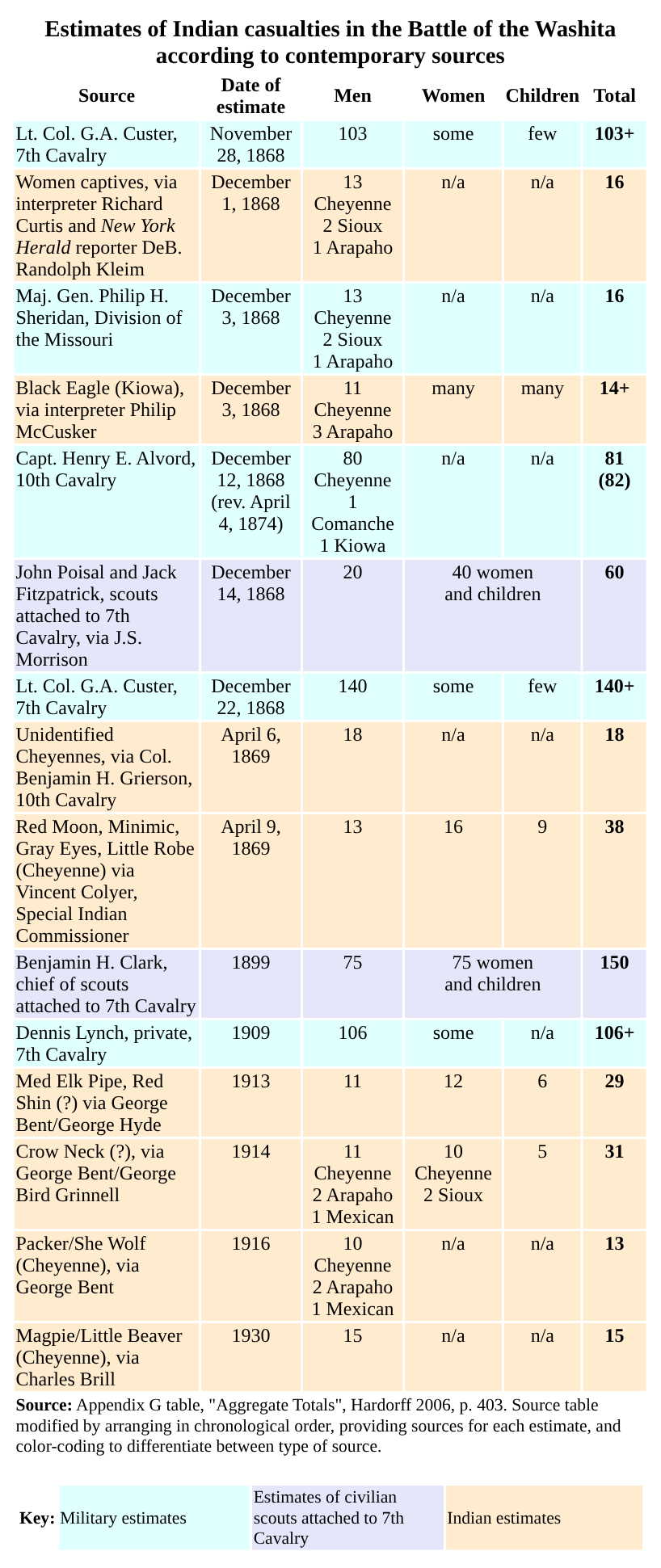<table style="border:10px solid white">
<tr>
<td colspan="6" align="center" style="font-size:120%"><strong>Estimates of Indian casualties in the Battle of the Washita<br>according to contemporary sources</strong></td>
</tr>
<tr>
<th width="150">Source</th>
<th width="80">Date of estimate</th>
<th width="80">Men</th>
<th width="78">Women</th>
<th width="50">Children</th>
<th width="50">Total</th>
</tr>
<tr valign="top" style="background:#E0FFFF">
<td>Lt. Col. G.A. Custer, 7th Cavalry</td>
<td align="center">November 28, 1868</td>
<td align="center">103</td>
<td align="center">some</td>
<td align="center">few</td>
<td align="center"><strong>103+</strong></td>
</tr>
<tr valign="top" style="background:#FFEBCD">
<td>Women captives, via interpreter Richard Curtis and <em>New York Herald</em> reporter DeB. Randolph Kleim</td>
<td align="center">December 1, 1868</td>
<td align="center">13 Cheyenne<br>2 Sioux<br>1 Arapaho</td>
<td align="center">n/a</td>
<td align="center">n/a</td>
<td align="center"><strong>16</strong></td>
</tr>
<tr valign="top" style="background:#E0FFFF">
<td>Maj. Gen. Philip H. Sheridan, Division of the Missouri</td>
<td align="center">December 3, 1868</td>
<td align="center">13 Cheyenne<br>2 Sioux<br>1 Arapaho</td>
<td align="center">n/a</td>
<td align="center">n/a</td>
<td align="center"><strong>16</strong></td>
</tr>
<tr valign="top" style="background:#FFEBCD">
<td>Black Eagle (Kiowa), via interpreter Philip McCusker</td>
<td align="center">December 3, 1868</td>
<td align="center">11 Cheyenne<br>3 Arapaho</td>
<td align="center">many</td>
<td align="center">many</td>
<td align="center"><strong>14+</strong></td>
</tr>
<tr valign="top" style="background:#E0FFFF">
<td>Capt. Henry E. Alvord, 10th Cavalry</td>
<td align="center">December 12, 1868<br>(rev. April 4, 1874)</td>
<td align="center">80 Cheyenne<br>1 Comanche<br>1 Kiowa</td>
<td align="center">n/a</td>
<td align="center">n/a</td>
<td align="center"><strong>81</strong><br><strong>(82)</strong></td>
</tr>
<tr valign="top" style="background:#E6E6FA">
<td>John Poisal and Jack Fitzpatrick, scouts attached to 7th Cavalry, via J.S. Morrison</td>
<td align="center">December 14, 1868</td>
<td align="center">20</td>
<td align="center" colspan="2">40 women<br>and children</td>
<td align="center"><strong>60</strong></td>
</tr>
<tr valign="top" style="background:#E0FFFF">
<td>Lt. Col. G.A. Custer, 7th Cavalry</td>
<td align="center">December 22, 1868</td>
<td align="center">140</td>
<td align="center">some</td>
<td align="center">few</td>
<td align="center"><strong>140+</strong></td>
</tr>
<tr valign="top" style="background:#FFEBCD">
<td>Unidentified Cheyennes, via Col. Benjamin H. Grierson, 10th Cavalry</td>
<td align="center">April 6, 1869</td>
<td align="center">18</td>
<td align="center">n/a</td>
<td align="center">n/a</td>
<td align="center"><strong>18</strong></td>
</tr>
<tr valign="top" style="background:#FFEBCD">
<td>Red Moon, Minimic, Gray Eyes, Little Robe (Cheyenne) via Vincent Colyer, Special Indian Commissioner</td>
<td align="center">April 9, 1869</td>
<td align="center">13</td>
<td align="center">16</td>
<td align="center">9</td>
<td align="center"><strong>38</strong></td>
</tr>
<tr valign="top" style="background:#E6E6FA">
<td>Benjamin H. Clark, chief of scouts attached to 7th Cavalry</td>
<td align="center">1899</td>
<td align="center">75</td>
<td align="center" colspan="2">75 women<br>and children</td>
<td align="center"><strong>150</strong></td>
</tr>
<tr valign="top" style="background:#E0FFFF">
<td>Dennis Lynch, private, 7th Cavalry</td>
<td align="center">1909</td>
<td align="center">106</td>
<td align="center">some</td>
<td align="center">n/a</td>
<td align="center"><strong>106+</strong></td>
</tr>
<tr valign="top" style="background:#FFEBCD">
<td>Med Elk Pipe, Red Shin (?) via George Bent/George Hyde</td>
<td align="center">1913</td>
<td align="center">11</td>
<td align="center">12</td>
<td align="center">6</td>
<td align="center"><strong>29</strong></td>
</tr>
<tr valign="top" style="background:#FFEBCD">
<td>Crow Neck (?), via George Bent/George Bird Grinnell</td>
<td align="center">1914</td>
<td align="center">11 Cheyenne<br>2 Arapaho<br>1 Mexican</td>
<td align="center">10 Cheyenne<br>2 Sioux</td>
<td align="center">5</td>
<td align="center"><strong>31</strong></td>
</tr>
<tr valign="top" style="background:#FFEBCD">
<td>Packer/She Wolf (Cheyenne), via George Bent</td>
<td align="center">1916</td>
<td align="center">10 Cheyenne<br>2 Arapaho<br>1 Mexican</td>
<td align="center">n/a</td>
<td align="center">n/a</td>
<td align="center"><strong>13</strong></td>
</tr>
<tr valign="top" style="background:#FFEBCD">
<td>Magpie/Little Beaver (Cheyenne), via Charles Brill</td>
<td align="center">1930</td>
<td align="center">15</td>
<td align="center">n/a</td>
<td align="center">n/a</td>
<td align="center"><strong>15</strong></td>
</tr>
<tr>
<td colspan="6" style="font-size:90%"><strong>Source:</strong> Appendix G table, "Aggregate Totals", Hardorff 2006, p. 403. Source table modified by arranging in chronological order, providing sources for each estimate, and color-coding to differentiate between type of source.</td>
</tr>
<tr>
<td colspan="6" align="center"><br><table style="font-size:90%">
<tr>
<td><strong>Key:</strong></td>
<td style="background:#E0FFFF" width="33%">Military estimates</td>
<td style="background:#E6E6FA" width="33%">Estimates of civilian scouts attached to 7th Cavalry</td>
<td style="background:#FFEBCD" width="40%">Indian estimates</td>
</tr>
</table>
</td>
</tr>
</table>
